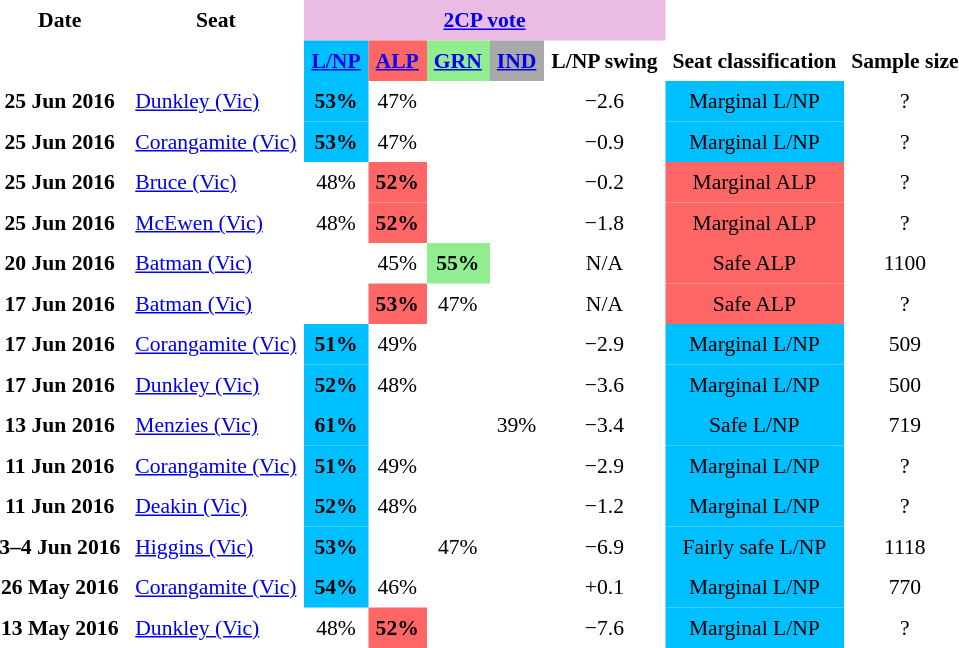<table class="toccolours" cellpadding="5" cellspacing="0" style="text-align:center; margin:.4em; font-size:90%;">
<tr>
</tr>
<tr>
<th></th>
<th></th>
<th></th>
</tr>
<tr>
<th>Date</th>
<th>Seat</th>
<th colspan="5" style="background:#ebbce3"><a href='#'>2CP vote</a></th>
</tr>
<tr>
<th colspan="2"></th>
<th style="background:#00bfff"><a href='#'>L/NP</a></th>
<th style="background:#f66"><a href='#'>ALP</a></th>
<th style="background:#90ee90"><a href='#'>GRN</a></th>
<th style="background:darkGrey;"><a href='#'>IND</a></th>
<th>L/NP swing</th>
<th>Seat classification</th>
<th>Sample size</th>
</tr>
<tr>
<th>25 Jun 2016</th>
<td style="text-align:left;"><a href='#'>Dunkley (Vic)</a></td>
<td style="background:#00bfff"><strong>53%</strong></td>
<td>47%</td>
<td></td>
<td></td>
<td>−2.6</td>
<td style="background:#00bfff">Marginal L/NP</td>
<td>?</td>
</tr>
<tr>
<th>25 Jun 2016</th>
<td style="text-align:left;"><a href='#'>Corangamite (Vic)</a></td>
<td style="background:#00bfff"><strong>53%</strong></td>
<td>47%</td>
<td></td>
<td></td>
<td>−0.9</td>
<td style="background:#00bfff">Marginal L/NP</td>
<td>?</td>
</tr>
<tr>
<th>25 Jun 2016</th>
<td style="text-align:left;"><a href='#'>Bruce (Vic)</a></td>
<td>48%</td>
<td style="background:#f66"><strong>52%</strong></td>
<td></td>
<td></td>
<td>−0.2</td>
<td style="background:#f66">Marginal ALP</td>
<td>?</td>
</tr>
<tr>
<th>25 Jun 2016</th>
<td style="text-align:left;"><a href='#'>McEwen (Vic)</a></td>
<td>48%</td>
<td style="background:#f66"><strong>52%</strong></td>
<td></td>
<td></td>
<td>−1.8</td>
<td style="background:#f66">Marginal ALP</td>
<td>?</td>
</tr>
<tr>
<th>20 Jun 2016</th>
<td style="text-align:left;"><a href='#'>Batman (Vic)</a></td>
<td></td>
<td>45%</td>
<td style="background:#90ee90"><strong>55%</strong></td>
<td></td>
<td>N/A</td>
<td style="background:#f66">Safe ALP</td>
<td>1100</td>
</tr>
<tr>
<th>17 Jun 2016</th>
<td style="text-align:left;"><a href='#'>Batman (Vic)</a></td>
<td></td>
<td style="background:#f66"><strong>53%</strong></td>
<td>47%</td>
<td></td>
<td>N/A</td>
<td style="background:#f66">Safe ALP</td>
<td>?</td>
</tr>
<tr>
<th>17 Jun 2016</th>
<td style="text-align:left;"><a href='#'>Corangamite (Vic)</a></td>
<td style="background:#00bfff"><strong>51%</strong></td>
<td>49%</td>
<td></td>
<td></td>
<td>−2.9</td>
<td style="background:#00bfff">Marginal L/NP</td>
<td>509</td>
</tr>
<tr>
<th>17 Jun 2016</th>
<td style="text-align:left;"><a href='#'>Dunkley (Vic)</a></td>
<td style="background:#00bfff"><strong>52%</strong></td>
<td>48%</td>
<td></td>
<td></td>
<td>−3.6</td>
<td style="background:#00bfff">Marginal L/NP</td>
<td>500</td>
</tr>
<tr>
<th>13 Jun 2016</th>
<td style="text-align:left; "><a href='#'>Menzies (Vic)</a></td>
<td style="background:#00bfff"><strong>61%</strong></td>
<td></td>
<td></td>
<td>39%</td>
<td>−3.4</td>
<td style="background:#00bfff">Safe L/NP</td>
<td>719</td>
</tr>
<tr>
<th>11 Jun 2016</th>
<td style="text-align:left;"><a href='#'>Corangamite (Vic)</a></td>
<td style="background:#00bfff"><strong>51%</strong></td>
<td>49%</td>
<td></td>
<td></td>
<td>−2.9</td>
<td style="background:#00bfff">Marginal L/NP</td>
<td>?</td>
</tr>
<tr>
<th>11 Jun 2016</th>
<td style="text-align:left;"><a href='#'>Deakin (Vic)</a></td>
<td style="background:#00bfff"><strong>52%</strong></td>
<td>48%</td>
<td></td>
<td></td>
<td>−1.2</td>
<td style="background:#00bfff">Marginal L/NP</td>
<td>?</td>
</tr>
<tr>
<th>3–4 Jun 2016</th>
<td style="text-align:left;"><a href='#'>Higgins (Vic)</a></td>
<td style="background:#00bfff"><strong>53%</strong></td>
<td></td>
<td>47%</td>
<td></td>
<td>−6.9</td>
<td style="background:#00bfff">Fairly safe L/NP</td>
<td>1118</td>
</tr>
<tr>
<th>26 May 2016</th>
<td style="text-align:left;"><a href='#'>Corangamite (Vic)</a></td>
<td style="background:#00bfff"><strong>54%</strong></td>
<td>46%</td>
<td></td>
<td></td>
<td>+0.1</td>
<td style="background:#00bfff">Marginal L/NP</td>
<td>770</td>
</tr>
<tr>
<th>13 May 2016</th>
<td style="text-align:left;"><a href='#'>Dunkley (Vic)</a></td>
<td>48%</td>
<td style="background:#f66"><strong>52%</strong></td>
<td></td>
<td></td>
<td>−7.6</td>
<td style="background:#00bfff">Marginal L/NP</td>
<td>?</td>
</tr>
</table>
